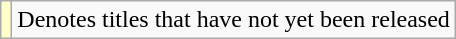<table class="wikitable">
<tr>
<td style="background:#FFFFCC;"></td>
<td>Denotes titles that have not yet been released</td>
</tr>
</table>
